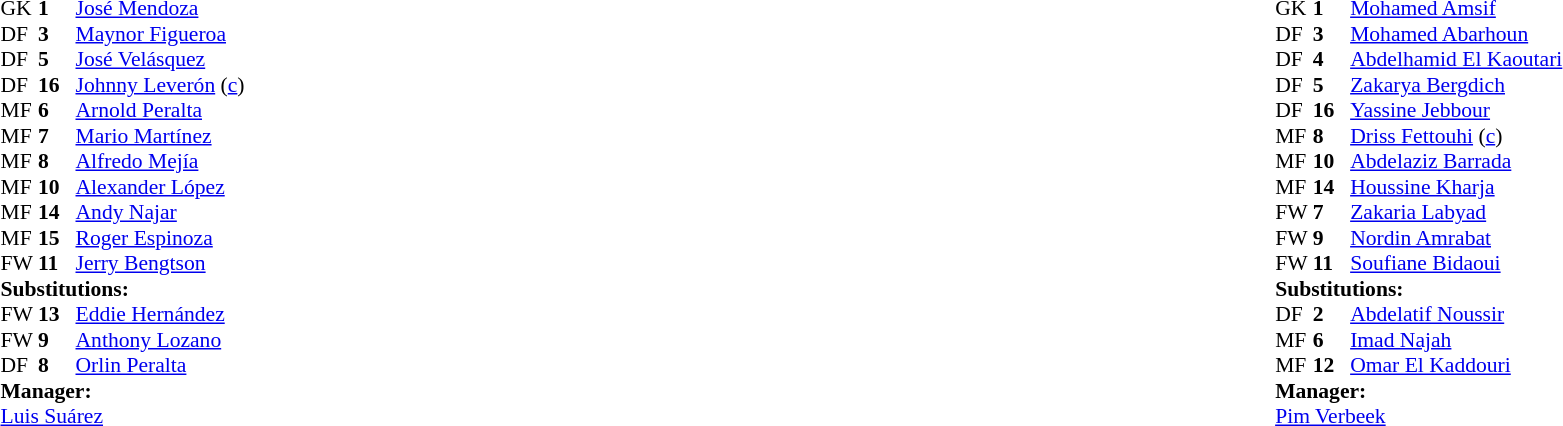<table width="100%">
<tr>
<td valign="top" width="50%"><br><table style="font-size: 90%" cellspacing="0" cellpadding="0">
<tr>
<th width="25"></th>
<th width="25"></th>
</tr>
<tr>
<td>GK</td>
<td><strong>1</strong></td>
<td><a href='#'>José Mendoza</a></td>
</tr>
<tr>
<td>DF</td>
<td><strong>3</strong></td>
<td><a href='#'>Maynor Figueroa</a></td>
</tr>
<tr>
<td>DF</td>
<td><strong>5</strong></td>
<td><a href='#'>José Velásquez</a></td>
<td></td>
</tr>
<tr>
<td>DF</td>
<td><strong>16</strong></td>
<td><a href='#'>Johnny Leverón</a> (<a href='#'>c</a>)</td>
</tr>
<tr>
<td>MF</td>
<td><strong>6</strong></td>
<td><a href='#'>Arnold Peralta</a></td>
<td></td>
</tr>
<tr>
<td>MF</td>
<td><strong>7</strong></td>
<td><a href='#'>Mario Martínez</a></td>
<td></td>
<td></td>
</tr>
<tr>
<td>MF</td>
<td><strong>8</strong></td>
<td><a href='#'>Alfredo Mejía</a></td>
</tr>
<tr>
<td>MF</td>
<td><strong>10</strong></td>
<td><a href='#'>Alexander López</a></td>
<td></td>
<td></td>
</tr>
<tr>
<td>MF</td>
<td><strong>14</strong></td>
<td><a href='#'>Andy Najar</a></td>
</tr>
<tr>
<td>MF</td>
<td><strong>15</strong></td>
<td><a href='#'>Roger Espinoza</a></td>
<td></td>
</tr>
<tr>
<td>FW</td>
<td><strong>11</strong></td>
<td><a href='#'>Jerry Bengtson</a></td>
<td></td>
<td></td>
</tr>
<tr>
<td colspan=3><strong>Substitutions:</strong></td>
</tr>
<tr>
<td>FW</td>
<td><strong>13</strong></td>
<td><a href='#'>Eddie Hernández</a></td>
<td></td>
<td></td>
</tr>
<tr>
<td>FW</td>
<td><strong>9</strong></td>
<td><a href='#'>Anthony Lozano</a></td>
<td></td>
<td></td>
</tr>
<tr>
<td>DF</td>
<td><strong>8</strong></td>
<td><a href='#'>Orlin Peralta</a></td>
<td></td>
<td></td>
</tr>
<tr>
<td colspan=3><strong>Manager:</strong></td>
</tr>
<tr>
<td colspan=3> <a href='#'>Luis Suárez</a></td>
</tr>
</table>
</td>
<td valign="top"></td>
<td valign="top" width="50%"><br><table style="font-size: 90%" cellspacing="0" cellpadding="0" align="center">
<tr>
<th width=25></th>
<th width=25></th>
</tr>
<tr>
<td>GK</td>
<td><strong>1</strong></td>
<td><a href='#'>Mohamed Amsif</a></td>
</tr>
<tr>
<td>DF</td>
<td><strong>3</strong></td>
<td><a href='#'>Mohamed Abarhoun</a></td>
</tr>
<tr>
<td>DF</td>
<td><strong>4</strong></td>
<td><a href='#'>Abdelhamid El Kaoutari</a></td>
</tr>
<tr>
<td>DF</td>
<td><strong>5</strong></td>
<td><a href='#'>Zakarya Bergdich</a></td>
<td></td>
</tr>
<tr>
<td>DF</td>
<td><strong>16</strong></td>
<td><a href='#'>Yassine Jebbour</a></td>
</tr>
<tr>
<td>MF</td>
<td><strong>8</strong></td>
<td><a href='#'>Driss Fettouhi</a> (<a href='#'>c</a>)</td>
</tr>
<tr>
<td>MF</td>
<td><strong>10</strong></td>
<td><a href='#'>Abdelaziz Barrada</a></td>
<td></td>
<td></td>
</tr>
<tr>
<td>MF</td>
<td><strong>14</strong></td>
<td><a href='#'>Houssine Kharja</a></td>
<td></td>
</tr>
<tr>
<td>FW</td>
<td><strong>7</strong></td>
<td><a href='#'>Zakaria Labyad</a></td>
</tr>
<tr>
<td>FW</td>
<td><strong>9</strong></td>
<td><a href='#'>Nordin Amrabat</a></td>
<td></td>
<td></td>
</tr>
<tr>
<td>FW</td>
<td><strong>11</strong></td>
<td><a href='#'>Soufiane Bidaoui</a></td>
<td></td>
<td></td>
</tr>
<tr>
<td colspan=3><strong>Substitutions:</strong></td>
</tr>
<tr>
<td>DF</td>
<td><strong>2</strong></td>
<td><a href='#'>Abdelatif Noussir</a></td>
<td></td>
<td></td>
</tr>
<tr>
<td>MF</td>
<td><strong>6</strong></td>
<td><a href='#'>Imad Najah</a></td>
<td></td>
<td></td>
</tr>
<tr>
<td>MF</td>
<td><strong>12</strong></td>
<td><a href='#'>Omar El Kaddouri</a></td>
<td></td>
<td></td>
</tr>
<tr>
<td colspan=3><strong>Manager:</strong></td>
</tr>
<tr>
<td colspan=3> <a href='#'>Pim Verbeek</a></td>
</tr>
</table>
</td>
</tr>
</table>
